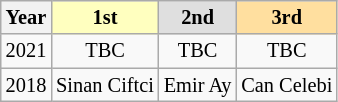<table class="wikitable" style="font-size:85%; text-align:center">
<tr>
<th>Year</th>
<td style="background-color:#ffffbf"> <strong>1st</strong> </td>
<td style="background-color:#dfdfdf"> <strong>2nd</strong> </td>
<td style="background-color:#ffdf9f"> <strong>3rd</strong> </td>
</tr>
<tr>
<td>2021</td>
<td>TBC</td>
<td>TBC</td>
<td>TBC</td>
</tr>
<tr>
<td>2018</td>
<td>Sinan Ciftci</td>
<td>Emir Ay</td>
<td>Can Celebi</td>
</tr>
</table>
